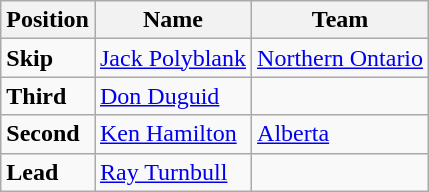<table class="wikitable">
<tr>
<th><strong>Position</strong></th>
<th><strong>Name</strong></th>
<th><strong>Team</strong></th>
</tr>
<tr>
<td><strong>Skip</strong></td>
<td><a href='#'>Jack Polyblank</a></td>
<td><a href='#'>Northern Ontario</a></td>
</tr>
<tr>
<td><strong>Third</strong></td>
<td><a href='#'>Don Duguid</a></td>
<td></td>
</tr>
<tr>
<td><strong>Second</strong></td>
<td><a href='#'>Ken Hamilton</a></td>
<td><a href='#'>Alberta</a></td>
</tr>
<tr>
<td><strong>Lead</strong></td>
<td><a href='#'>Ray Turnbull</a></td>
<td></td>
</tr>
</table>
